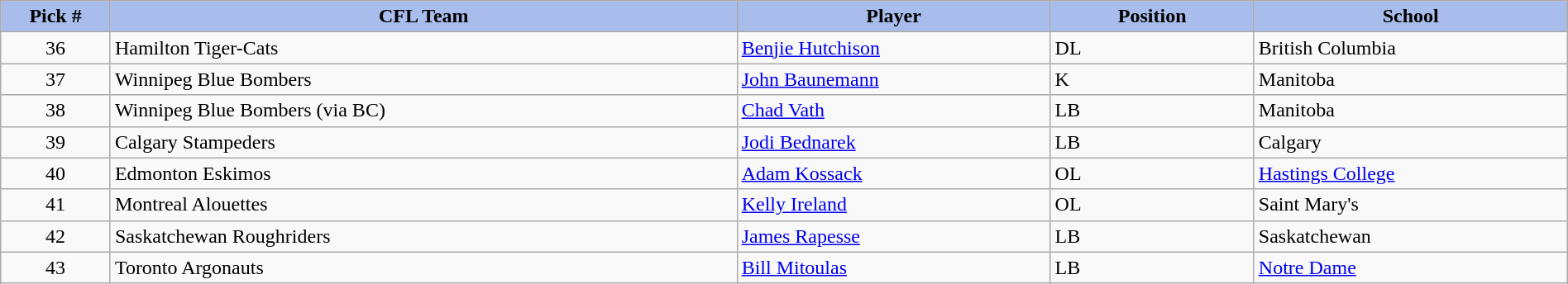<table class="wikitable" style="width: 100%">
<tr>
<th style="background:#a8bdec; width:7%;">Pick #</th>
<th style="width:40%; background:#a8bdec;">CFL Team</th>
<th style="width:20%; background:#a8bdec;">Player</th>
<th style="width:13%; background:#a8bdec;">Position</th>
<th style="width:20%; background:#a8bdec;">School</th>
</tr>
<tr>
<td align=center>36</td>
<td>Hamilton Tiger-Cats</td>
<td><a href='#'>Benjie Hutchison</a></td>
<td>DL</td>
<td>British Columbia</td>
</tr>
<tr>
<td align=center>37</td>
<td>Winnipeg Blue Bombers</td>
<td><a href='#'>John Baunemann</a></td>
<td>K</td>
<td>Manitoba</td>
</tr>
<tr>
<td align=center>38</td>
<td>Winnipeg Blue Bombers (via BC)</td>
<td><a href='#'>Chad Vath</a></td>
<td>LB</td>
<td>Manitoba</td>
</tr>
<tr>
<td align=center>39</td>
<td>Calgary Stampeders</td>
<td><a href='#'>Jodi Bednarek</a></td>
<td>LB</td>
<td>Calgary</td>
</tr>
<tr>
<td align=center>40</td>
<td>Edmonton Eskimos</td>
<td><a href='#'>Adam Kossack</a></td>
<td>OL</td>
<td><a href='#'>Hastings College</a></td>
</tr>
<tr>
<td align=center>41</td>
<td>Montreal Alouettes</td>
<td><a href='#'>Kelly Ireland</a></td>
<td>OL</td>
<td>Saint Mary's</td>
</tr>
<tr>
<td align=center>42</td>
<td>Saskatchewan Roughriders</td>
<td><a href='#'>James Rapesse</a></td>
<td>LB</td>
<td>Saskatchewan</td>
</tr>
<tr>
<td align=center>43</td>
<td>Toronto Argonauts</td>
<td><a href='#'>Bill Mitoulas</a></td>
<td>LB</td>
<td><a href='#'>Notre Dame</a></td>
</tr>
</table>
